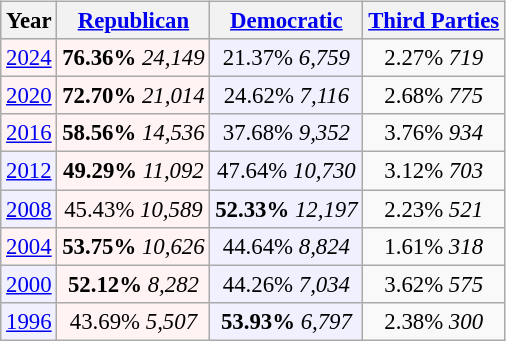<table class="wikitable" style="float:right; font-size:95%;">
<tr bgcolor=lightgrey>
<th>Year</th>
<th><a href='#'>Republican</a></th>
<th><a href='#'>Democratic</a></th>
<th><a href='#'>Third Parties</a></th>
</tr>
<tr>
<td align="center" bgcolor="#fff3f3"><a href='#'>2024</a></td>
<td align="center" bgcolor="#fff3f3"><strong>76.36%</strong> <em>24,149</em></td>
<td align="center" bgcolor="#f0f0ff">21.37% <em>6,759</em></td>
<td align="center">2.27% <em>719</em></td>
</tr>
<tr>
<td align="center" bgcolor="#fff3f3"><a href='#'>2020</a></td>
<td align="center" bgcolor="#fff3f3"><strong>72.70%</strong> <em>21,014</em></td>
<td align="center" bgcolor="#f0f0ff">24.62% <em>7,116</em></td>
<td align="center">2.68% <em>775</em></td>
</tr>
<tr>
<td align="center" bgcolor="#fff3f3"><a href='#'>2016</a></td>
<td align="center" bgcolor="#fff3f3"><strong>58.56%</strong> <em>14,536</em></td>
<td align="center" bgcolor="#f0f0ff">37.68% <em>9,352</em></td>
<td align="center">3.76% <em>934</em></td>
</tr>
<tr>
<td align="center" bgcolor="#f0f0ff"><a href='#'>2012</a></td>
<td align="center" bgcolor="#fff3f3"><strong>49.29%</strong> <em>11,092</em></td>
<td align="center" bgcolor="#f0f0ff">47.64% <em>10,730</em></td>
<td align="center">3.12% <em>703</em></td>
</tr>
<tr>
<td align="center" bgcolor="#f0f0ff"><a href='#'>2008</a></td>
<td align="center" bgcolor="#fff3f3">45.43% <em>10,589</em></td>
<td align="center" bgcolor="#f0f0ff"><strong>52.33%</strong> <em>12,197</em></td>
<td align="center">2.23% <em>521</em></td>
</tr>
<tr>
<td align="center" bgcolor="#fff3f3"><a href='#'>2004</a></td>
<td align="center" bgcolor="#fff3f3"><strong>53.75%</strong> <em>10,626</em></td>
<td align="center" bgcolor="#f0f0ff">44.64% <em>8,824</em></td>
<td align="center">1.61% <em>318</em></td>
</tr>
<tr>
<td align="center" bgcolor="#f0f0ff"><a href='#'>2000</a></td>
<td align="center" bgcolor="#fff3f3"><strong>52.12%</strong> <em>8,282</em></td>
<td align="center" bgcolor="#f0f0ff">44.26% <em>7,034</em></td>
<td align="center">3.62% <em>575</em></td>
</tr>
<tr>
<td align="center" bgcolor="#f0f0ff"><a href='#'>1996</a></td>
<td align="center" bgcolor="#fff3f3">43.69% <em>5,507</em></td>
<td align="center" bgcolor="#f0f0ff"><strong>53.93%</strong> <em>6,797</em></td>
<td align="center">2.38% <em>300</em></td>
</tr>
</table>
